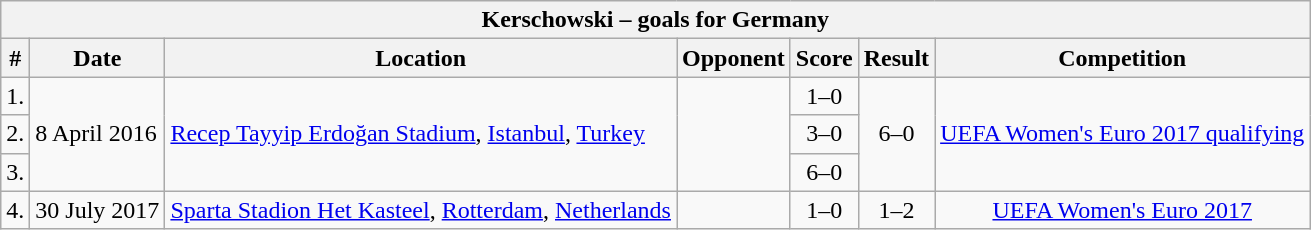<table class="wikitable">
<tr>
<th colspan="7"><strong>Kerschowski – goals for Germany</strong></th>
</tr>
<tr>
<th>#</th>
<th>Date</th>
<th>Location</th>
<th>Opponent</th>
<th>Score</th>
<th>Result</th>
<th>Competition</th>
</tr>
<tr>
<td align=center>1.</td>
<td rowspan=3>8 April 2016</td>
<td rowspan=3><a href='#'>Recep Tayyip Erdoğan Stadium</a>, <a href='#'>Istanbul</a>, <a href='#'>Turkey</a></td>
<td rowspan=3></td>
<td align=center>1–0</td>
<td rowspan=3 align=center>6–0</td>
<td rowspan=3><a href='#'>UEFA Women's Euro 2017 qualifying</a></td>
</tr>
<tr>
<td align=center>2.</td>
<td align=center>3–0</td>
</tr>
<tr>
<td align=center>3.</td>
<td align=center>6–0</td>
</tr>
<tr>
<td align=center>4.</td>
<td>30 July 2017</td>
<td><a href='#'>Sparta Stadion Het Kasteel</a>, <a href='#'>Rotterdam</a>, <a href='#'>Netherlands</a></td>
<td></td>
<td align=center>1–0</td>
<td align=center>1–2</td>
<td align=center><a href='#'>UEFA Women's Euro 2017</a></td>
</tr>
</table>
